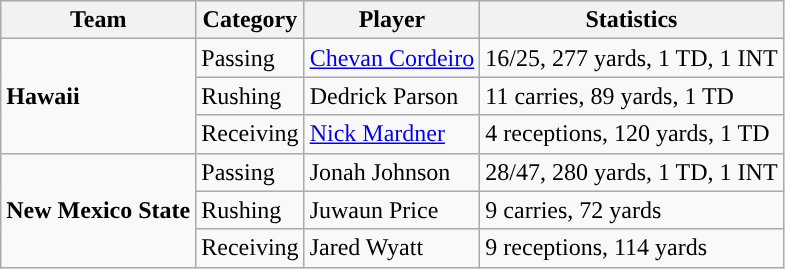<table class="wikitable" style="float: left;">
<tr>
<th>Team</th>
<th>Category</th>
<th>Player</th>
<th>Statistics</th>
</tr>
<tr>
<td rowspan=3><strong>Hawaii</strong></td>
<td>Passing</td>
<td><a href='#'>Chevan Cordeiro</a></td>
<td>16/25, 277 yards, 1 TD, 1 INT</td>
</tr>
<tr>
<td>Rushing</td>
<td>Dedrick Parson</td>
<td>11 carries, 89 yards, 1 TD</td>
</tr>
<tr>
<td>Receiving</td>
<td><a href='#'>Nick Mardner</a></td>
<td>4 receptions, 120 yards, 1 TD</td>
</tr>
<tr>
<td rowspan=3><strong>New Mexico State</strong></td>
<td>Passing</td>
<td>Jonah Johnson</td>
<td>28/47, 280 yards, 1 TD, 1 INT</td>
</tr>
<tr>
<td>Rushing</td>
<td>Juwaun Price</td>
<td>9 carries, 72 yards</td>
</tr>
<tr>
<td>Receiving</td>
<td>Jared Wyatt</td>
<td>9 receptions, 114 yards</td>
</tr>
</table>
